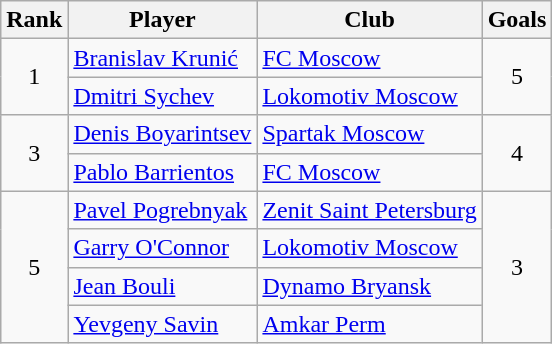<table class="wikitable sortable" style="text-align:center">
<tr>
<th>Rank</th>
<th>Player</th>
<th>Club</th>
<th>Goals</th>
</tr>
<tr>
<td rowspan=2>1</td>
<td align=left> <a href='#'>Branislav Krunić</a></td>
<td align=left><a href='#'>FC Moscow</a></td>
<td rowspan=2>5</td>
</tr>
<tr>
<td align=left> <a href='#'>Dmitri Sychev</a></td>
<td align=left><a href='#'>Lokomotiv Moscow</a></td>
</tr>
<tr>
<td rowspan=2>3</td>
<td align=left> <a href='#'>Denis Boyarintsev</a></td>
<td align=left><a href='#'>Spartak Moscow</a></td>
<td rowspan=2>4</td>
</tr>
<tr>
<td align=left> <a href='#'>Pablo Barrientos</a></td>
<td align=left><a href='#'>FC Moscow</a></td>
</tr>
<tr>
<td rowspan=4>5</td>
<td align=left> <a href='#'>Pavel Pogrebnyak</a></td>
<td align=left><a href='#'>Zenit Saint Petersburg</a></td>
<td rowspan=4>3</td>
</tr>
<tr>
<td align=left> <a href='#'>Garry O'Connor</a></td>
<td align=left><a href='#'>Lokomotiv Moscow</a></td>
</tr>
<tr>
<td align=left> <a href='#'>Jean Bouli</a></td>
<td align=left><a href='#'>Dynamo Bryansk</a></td>
</tr>
<tr>
<td align=left> <a href='#'>Yevgeny Savin</a></td>
<td align=left><a href='#'>Amkar Perm</a></td>
</tr>
</table>
